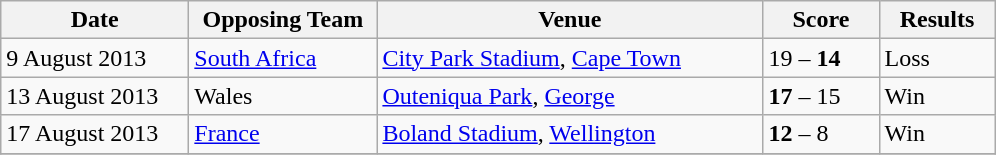<table class="wikitable" style="text-left;">
<tr>
<th style="width:118px">Date</th>
<th style="width:118px">Opposing Team</th>
<th style="width:250px">Venue</th>
<th style="width:70px">Score</th>
<th style="width:70px">Results</th>
</tr>
<tr>
<td>9 August 2013</td>
<td> <a href='#'>South Africa</a></td>
<td><a href='#'>City Park Stadium</a>, <a href='#'>Cape Town</a></td>
<td>19 – <strong>14</strong> </td>
<td>Loss</td>
</tr>
<tr>
<td>13 August 2013</td>
<td> Wales</td>
<td><a href='#'>Outeniqua Park</a>, <a href='#'>George</a></td>
<td><strong>17</strong> – 15 </td>
<td>Win</td>
</tr>
<tr>
<td>17 August 2013</td>
<td> <a href='#'>France</a></td>
<td><a href='#'>Boland Stadium</a>, <a href='#'>Wellington</a></td>
<td><strong>12</strong> – 8 </td>
<td>Win</td>
</tr>
<tr>
</tr>
</table>
